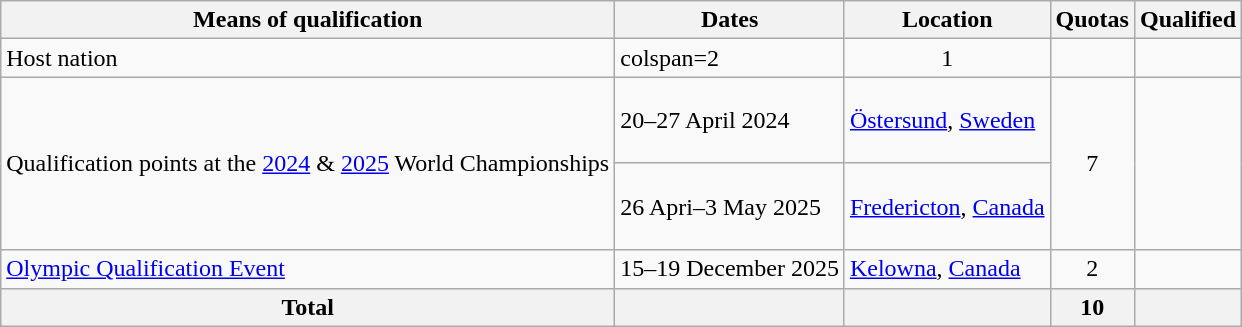<table class="wikitable">
<tr>
<th>Means of qualification</th>
<th>Dates</th>
<th>Location</th>
<th>Quotas</th>
<th>Qualified</th>
</tr>
<tr>
<td>Host nation</td>
<td>colspan=2 </td>
<td align=center>1</td>
<td></td>
</tr>
<tr>
<td rowspan=2>Qualification points at the <a href='#'>2024</a> & <a href='#'>2025</a> World Championships</td>
<td>20–27 April 2024</td>
<td> <a href='#'>Östersund</a>, <a href='#'>Sweden</a></td>
<td rowspan=2 align=center>7</td>
<td rowspan=2><br><br><br><br><br><br></td>
</tr>
<tr>
<td>26 Apri–3 May 2025</td>
<td> <a href='#'>Fredericton</a>, <a href='#'>Canada</a></td>
</tr>
<tr>
<td><a href='#'>Olympic Qualification Event</a></td>
<td>15–19 December 2025</td>
<td> <a href='#'>Kelowna</a>, <a href='#'>Canada</a></td>
<td align=center>2</td>
<td></td>
</tr>
<tr>
<th>Total</th>
<th></th>
<th></th>
<th>10</th>
<th></th>
</tr>
</table>
